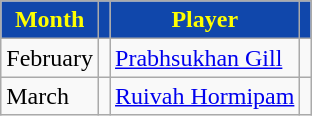<table class="wikitable" style="text-align:left">
<tr>
<th style="background:#1047AB; color:#FFFF00; text-align:center;">Month</th>
<th style="background:#1047AB; color:#FFFF00; text-align:center;"></th>
<th style="background:#1047AB; color:#FFFF00; text-align:center;">Player</th>
<th style="background:#1047AB; color:#FFFF00; text-align:center;"></th>
</tr>
<tr>
<td>February</td>
<td></td>
<td><a href='#'>Prabhsukhan Gill</a></td>
<td></td>
</tr>
<tr>
<td>March</td>
<td></td>
<td><a href='#'>Ruivah Hormipam</a></td>
<td></td>
</tr>
</table>
